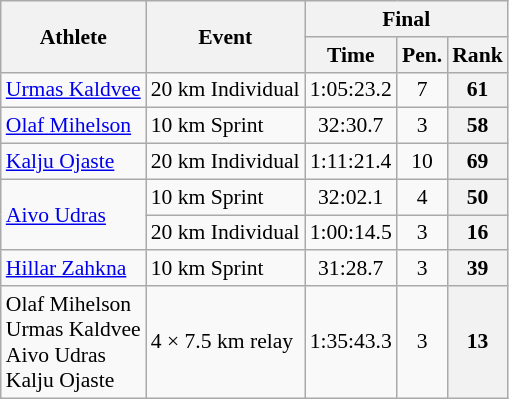<table class="wikitable" style="font-size:90%">
<tr>
<th rowspan="2">Athlete</th>
<th rowspan="2">Event</th>
<th colspan="3">Final</th>
</tr>
<tr>
<th>Time</th>
<th>Pen.</th>
<th>Rank</th>
</tr>
<tr>
<td><a href='#'>Urmas Kaldvee</a></td>
<td>20 km Individual</td>
<td align="center">1:05:23.2</td>
<td align="center">7</td>
<th align="center">61</th>
</tr>
<tr>
<td><a href='#'>Olaf Mihelson</a></td>
<td>10 km Sprint</td>
<td align="center">32:30.7</td>
<td align="center">3</td>
<th align="center">58</th>
</tr>
<tr>
<td><a href='#'>Kalju Ojaste</a></td>
<td>20 km Individual</td>
<td align="center">1:11:21.4</td>
<td align="center">10</td>
<th align="center">69</th>
</tr>
<tr>
<td rowspan=2><a href='#'>Aivo Udras</a></td>
<td>10 km Sprint</td>
<td align="center">32:02.1</td>
<td align="center">4</td>
<th align="center">50</th>
</tr>
<tr>
<td>20 km Individual</td>
<td align="center">1:00:14.5</td>
<td align="center">3</td>
<th align="center">16</th>
</tr>
<tr>
<td><a href='#'>Hillar Zahkna</a></td>
<td>10 km Sprint</td>
<td align="center">31:28.7</td>
<td align="center">3</td>
<th align="center">39</th>
</tr>
<tr>
<td>Olaf Mihelson<br>Urmas Kaldvee<br>Aivo Udras<br>Kalju Ojaste</td>
<td>4 × 7.5 km relay</td>
<td align="center">1:35:43.3</td>
<td align="center">3</td>
<th align="center">13</th>
</tr>
</table>
